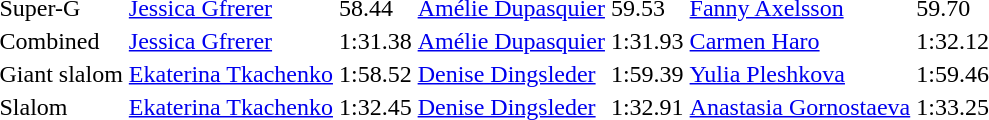<table>
<tr>
<td>Super-G<br></td>
<td> <a href='#'>Jessica Gfrerer</a></td>
<td>58.44</td>
<td> <a href='#'>Amélie Dupasquier</a></td>
<td>59.53</td>
<td> <a href='#'>Fanny Axelsson</a></td>
<td>59.70</td>
</tr>
<tr>
<td>Combined<br></td>
<td> <a href='#'>Jessica Gfrerer</a></td>
<td>1:31.38</td>
<td> <a href='#'>Amélie Dupasquier</a></td>
<td>1:31.93</td>
<td> <a href='#'>Carmen Haro</a></td>
<td>1:32.12</td>
</tr>
<tr>
<td>Giant slalom<br></td>
<td> <a href='#'>Ekaterina Tkachenko</a></td>
<td>1:58.52</td>
<td> <a href='#'>Denise Dingsleder</a></td>
<td>1:59.39</td>
<td> <a href='#'>Yulia Pleshkova</a></td>
<td>1:59.46</td>
</tr>
<tr>
<td>Slalom<br></td>
<td> <a href='#'>Ekaterina Tkachenko</a></td>
<td>1:32.45</td>
<td> <a href='#'>Denise Dingsleder</a></td>
<td>1:32.91</td>
<td> <a href='#'>Anastasia Gornostaeva</a></td>
<td>1:33.25</td>
</tr>
</table>
